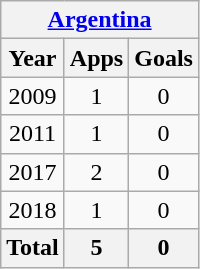<table class="wikitable" style="text-align:center">
<tr>
<th colspan=4><a href='#'>Argentina</a></th>
</tr>
<tr>
<th>Year</th>
<th>Apps</th>
<th>Goals</th>
</tr>
<tr>
<td>2009</td>
<td>1</td>
<td>0</td>
</tr>
<tr>
<td>2011</td>
<td>1</td>
<td>0</td>
</tr>
<tr>
<td>2017</td>
<td>2</td>
<td>0</td>
</tr>
<tr>
<td>2018</td>
<td>1</td>
<td>0</td>
</tr>
<tr>
<th>Total</th>
<th>5</th>
<th>0</th>
</tr>
</table>
